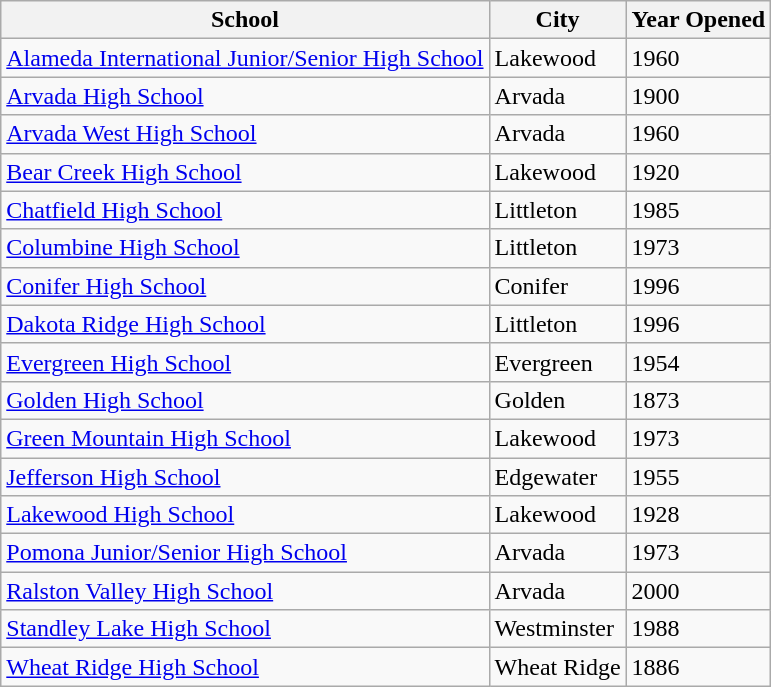<table class="wikitable sortable">
<tr>
<th>School</th>
<th>City</th>
<th>Year Opened</th>
</tr>
<tr>
<td><a href='#'>Alameda International Junior/Senior High School</a></td>
<td>Lakewood</td>
<td>1960</td>
</tr>
<tr>
<td><a href='#'>Arvada High School</a></td>
<td>Arvada</td>
<td>1900</td>
</tr>
<tr>
<td><a href='#'>Arvada West High School</a></td>
<td>Arvada</td>
<td>1960</td>
</tr>
<tr>
<td><a href='#'>Bear Creek High School</a></td>
<td>Lakewood</td>
<td>1920</td>
</tr>
<tr>
<td><a href='#'>Chatfield High School</a></td>
<td>Littleton</td>
<td>1985</td>
</tr>
<tr>
<td><a href='#'>Columbine High School</a></td>
<td>Littleton</td>
<td>1973</td>
</tr>
<tr>
<td><a href='#'>Conifer High School</a></td>
<td>Conifer</td>
<td>1996</td>
</tr>
<tr>
<td><a href='#'>Dakota Ridge High School</a></td>
<td>Littleton</td>
<td>1996</td>
</tr>
<tr>
<td><a href='#'>Evergreen High School</a></td>
<td>Evergreen</td>
<td>1954</td>
</tr>
<tr>
<td><a href='#'>Golden High School</a></td>
<td>Golden</td>
<td>1873</td>
</tr>
<tr>
<td><a href='#'>Green Mountain High School</a></td>
<td>Lakewood</td>
<td>1973</td>
</tr>
<tr>
<td><a href='#'>Jefferson High School</a></td>
<td>Edgewater</td>
<td>1955</td>
</tr>
<tr>
<td><a href='#'>Lakewood High School</a></td>
<td>Lakewood</td>
<td>1928</td>
</tr>
<tr>
<td><a href='#'>Pomona Junior/Senior High School</a></td>
<td>Arvada</td>
<td>1973</td>
</tr>
<tr>
<td><a href='#'>Ralston Valley High School</a></td>
<td>Arvada</td>
<td>2000</td>
</tr>
<tr>
<td><a href='#'>Standley Lake High School</a></td>
<td>Westminster</td>
<td>1988</td>
</tr>
<tr>
<td><a href='#'>Wheat Ridge High School</a></td>
<td>Wheat Ridge</td>
<td>1886</td>
</tr>
</table>
